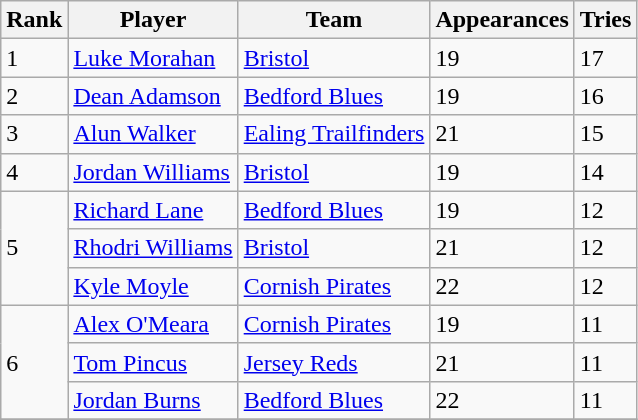<table class="wikitable">
<tr>
<th>Rank</th>
<th>Player</th>
<th>Team</th>
<th>Appearances</th>
<th>Tries</th>
</tr>
<tr>
<td>1</td>
<td> <a href='#'>Luke Morahan</a></td>
<td><a href='#'>Bristol</a></td>
<td>19</td>
<td>17</td>
</tr>
<tr>
<td>2</td>
<td> <a href='#'>Dean Adamson</a></td>
<td><a href='#'>Bedford Blues</a></td>
<td>19</td>
<td>16</td>
</tr>
<tr>
<td>3</td>
<td> <a href='#'>Alun Walker</a></td>
<td><a href='#'>Ealing Trailfinders</a></td>
<td>21</td>
<td>15</td>
</tr>
<tr>
<td>4</td>
<td> <a href='#'>Jordan Williams</a></td>
<td><a href='#'>Bristol</a></td>
<td>19</td>
<td>14</td>
</tr>
<tr>
<td rowspan=3>5</td>
<td> <a href='#'>Richard Lane</a></td>
<td><a href='#'>Bedford Blues</a></td>
<td>19</td>
<td>12</td>
</tr>
<tr>
<td> <a href='#'>Rhodri Williams</a></td>
<td><a href='#'>Bristol</a></td>
<td>21</td>
<td>12</td>
</tr>
<tr>
<td> <a href='#'>Kyle Moyle</a></td>
<td><a href='#'>Cornish Pirates</a></td>
<td>22</td>
<td>12</td>
</tr>
<tr>
<td rowspan=3>6</td>
<td> <a href='#'>Alex O'Meara</a></td>
<td><a href='#'>Cornish Pirates</a></td>
<td>19</td>
<td>11</td>
</tr>
<tr>
<td> <a href='#'>Tom Pincus</a></td>
<td><a href='#'>Jersey Reds</a></td>
<td>21</td>
<td>11</td>
</tr>
<tr>
<td> <a href='#'>Jordan Burns</a></td>
<td><a href='#'>Bedford Blues</a></td>
<td>22</td>
<td>11</td>
</tr>
<tr>
</tr>
</table>
